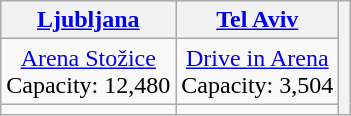<table class="wikitable" style="text-align:center;">
<tr>
<th><a href='#'>Ljubljana</a></th>
<th><a href='#'>Tel Aviv</a></th>
<th rowspan=9></th>
</tr>
<tr>
<td><a href='#'>Arena Stožice</a><br>Capacity: 12,480</td>
<td><a href='#'>Drive in Arena</a><br>Capacity: 3,504</td>
</tr>
<tr>
<td></td>
<td></td>
</tr>
</table>
